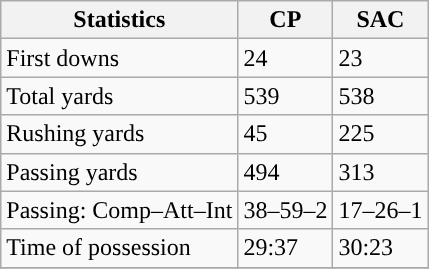<table class="wikitable" style="float: left;">
<tr>
<th>Statistics</th>
<th>CP</th>
<th>SAC</th>
</tr>
<tr>
<td>First downs</td>
<td>24</td>
<td>23</td>
</tr>
<tr>
<td>Total yards</td>
<td>539</td>
<td>538</td>
</tr>
<tr>
<td>Rushing yards</td>
<td>45</td>
<td>225</td>
</tr>
<tr>
<td>Passing yards</td>
<td>494</td>
<td>313</td>
</tr>
<tr>
<td>Passing: Comp–Att–Int</td>
<td>38–59–2</td>
<td>17–26–1</td>
</tr>
<tr>
<td>Time of possession</td>
<td>29:37</td>
<td>30:23</td>
</tr>
<tr>
</tr>
</table>
